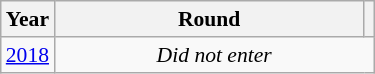<table class="wikitable" style="text-align: center; font-size:90%">
<tr>
<th>Year</th>
<th style="width:200px">Round</th>
<th></th>
</tr>
<tr>
<td><a href='#'>2018</a></td>
<td colspan="2"><em>Did not enter</em></td>
</tr>
</table>
